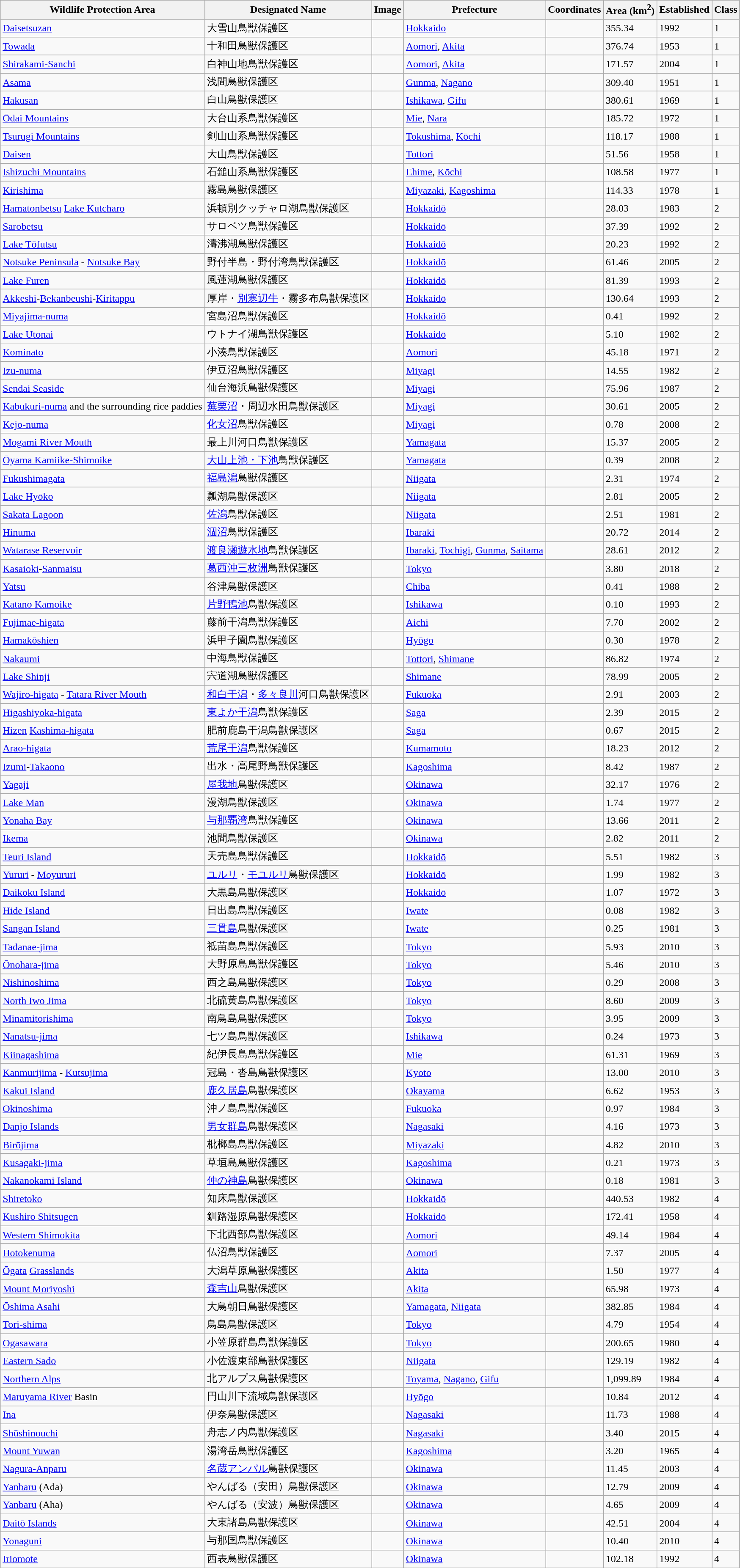<table class="wikitable sortable">
<tr>
<th>Wildlife Protection Area</th>
<th>Designated Name</th>
<th class="unsortable">Image</th>
<th>Prefecture</th>
<th class="unsortable">Coordinates</th>
<th>Area (km<sup>2</sup>)</th>
<th>Established</th>
<th>Class</th>
</tr>
<tr>
<td><a href='#'>Daisetsuzan</a></td>
<td>大雪山鳥獣保護区</td>
<td></td>
<td><a href='#'>Hokkaido</a></td>
<td></td>
<td>355.34</td>
<td>1992</td>
<td>1</td>
</tr>
<tr>
<td><a href='#'>Towada</a></td>
<td>十和田鳥獣保護区</td>
<td></td>
<td><a href='#'>Aomori</a>, <a href='#'>Akita</a></td>
<td></td>
<td>376.74</td>
<td>1953</td>
<td>1</td>
</tr>
<tr>
<td><a href='#'>Shirakami-Sanchi</a></td>
<td>白神山地鳥獣保護区</td>
<td></td>
<td><a href='#'>Aomori</a>, <a href='#'>Akita</a></td>
<td></td>
<td>171.57</td>
<td>2004</td>
<td>1</td>
</tr>
<tr>
<td><a href='#'>Asama</a></td>
<td>浅間鳥獣保護区</td>
<td></td>
<td><a href='#'>Gunma</a>, <a href='#'>Nagano</a></td>
<td></td>
<td>309.40</td>
<td>1951</td>
<td>1</td>
</tr>
<tr>
<td><a href='#'>Hakusan</a></td>
<td>白山鳥獣保護区</td>
<td></td>
<td><a href='#'>Ishikawa</a>, <a href='#'>Gifu</a></td>
<td></td>
<td>380.61</td>
<td>1969</td>
<td>1</td>
</tr>
<tr>
<td><a href='#'>Ōdai Mountains</a></td>
<td>大台山系鳥獣保護区</td>
<td></td>
<td><a href='#'>Mie</a>, <a href='#'>Nara</a></td>
<td></td>
<td>185.72</td>
<td>1972</td>
<td>1</td>
</tr>
<tr>
<td><a href='#'>Tsurugi Mountains</a></td>
<td>剣山山系鳥獣保護区</td>
<td></td>
<td><a href='#'>Tokushima</a>, <a href='#'>Kōchi</a></td>
<td></td>
<td>118.17</td>
<td>1988</td>
<td>1</td>
</tr>
<tr>
<td><a href='#'>Daisen</a></td>
<td>大山鳥獣保護区</td>
<td></td>
<td><a href='#'>Tottori</a></td>
<td></td>
<td>51.56</td>
<td>1958</td>
<td>1</td>
</tr>
<tr>
<td><a href='#'>Ishizuchi Mountains</a></td>
<td>石鎚山系鳥獣保護区</td>
<td></td>
<td><a href='#'>Ehime</a>, <a href='#'>Kōchi</a></td>
<td></td>
<td>108.58</td>
<td>1977</td>
<td>1</td>
</tr>
<tr>
<td><a href='#'>Kirishima</a></td>
<td>霧島鳥獣保護区</td>
<td></td>
<td><a href='#'>Miyazaki</a>, <a href='#'>Kagoshima</a></td>
<td></td>
<td>114.33</td>
<td>1978</td>
<td>1</td>
</tr>
<tr>
<td><a href='#'>Hamatonbetsu</a> <a href='#'>Lake Kutcharo</a></td>
<td>浜頓別クッチャロ湖鳥獣保護区</td>
<td></td>
<td><a href='#'>Hokkaidō</a></td>
<td></td>
<td>28.03</td>
<td>1983</td>
<td>2</td>
</tr>
<tr>
<td><a href='#'>Sarobetsu</a></td>
<td>サロベツ鳥獣保護区</td>
<td></td>
<td><a href='#'>Hokkaidō</a></td>
<td></td>
<td>37.39</td>
<td>1992</td>
<td>2</td>
</tr>
<tr>
<td><a href='#'>Lake Tōfutsu</a></td>
<td>濤沸湖鳥獣保護区</td>
<td></td>
<td><a href='#'>Hokkaidō</a></td>
<td></td>
<td>20.23</td>
<td>1992</td>
<td>2</td>
</tr>
<tr>
<td><a href='#'>Notsuke Peninsula</a> - <a href='#'>Notsuke Bay</a></td>
<td>野付半島・野付湾鳥獣保護区</td>
<td></td>
<td><a href='#'>Hokkaidō</a></td>
<td></td>
<td>61.46</td>
<td>2005</td>
<td>2</td>
</tr>
<tr>
<td><a href='#'>Lake Furen</a></td>
<td>風蓮湖鳥獣保護区</td>
<td></td>
<td><a href='#'>Hokkaidō</a></td>
<td></td>
<td>81.39</td>
<td>1993</td>
<td>2</td>
</tr>
<tr>
<td><a href='#'>Akkeshi</a>-<a href='#'>Bekanbeushi</a>-<a href='#'>Kiritappu</a></td>
<td>厚岸・<a href='#'>別寒辺牛</a>・霧多布鳥獣保護区</td>
<td></td>
<td><a href='#'>Hokkaidō</a></td>
<td></td>
<td>130.64</td>
<td>1993</td>
<td>2</td>
</tr>
<tr>
<td><a href='#'>Miyajima-numa</a></td>
<td>宮島沼鳥獣保護区</td>
<td></td>
<td><a href='#'>Hokkaidō</a></td>
<td></td>
<td>0.41</td>
<td>1992</td>
<td>2</td>
</tr>
<tr>
<td><a href='#'>Lake Utonai</a></td>
<td>ウトナイ湖鳥獣保護区</td>
<td></td>
<td><a href='#'>Hokkaidō</a></td>
<td></td>
<td>5.10</td>
<td>1982</td>
<td>2</td>
</tr>
<tr>
<td><a href='#'>Kominato</a></td>
<td>小湊鳥獣保護区</td>
<td></td>
<td><a href='#'>Aomori</a></td>
<td></td>
<td>45.18</td>
<td>1971</td>
<td>2</td>
</tr>
<tr>
<td><a href='#'>Izu-numa</a></td>
<td>伊豆沼鳥獣保護区</td>
<td></td>
<td><a href='#'>Miyagi</a></td>
<td></td>
<td>14.55</td>
<td>1982</td>
<td>2</td>
</tr>
<tr>
<td><a href='#'>Sendai Seaside</a></td>
<td>仙台海浜鳥獣保護区</td>
<td></td>
<td><a href='#'>Miyagi</a></td>
<td></td>
<td>75.96</td>
<td>1987</td>
<td>2</td>
</tr>
<tr>
<td><a href='#'>Kabukuri-numa</a> and the surrounding rice paddies</td>
<td><a href='#'>蕪栗沼</a>・周辺水田鳥獣保護区</td>
<td></td>
<td><a href='#'>Miyagi</a></td>
<td></td>
<td>30.61</td>
<td>2005</td>
<td>2</td>
</tr>
<tr>
<td><a href='#'>Kejo-numa</a></td>
<td><a href='#'>化女沼</a>鳥獣保護区</td>
<td></td>
<td><a href='#'>Miyagi</a></td>
<td></td>
<td>0.78</td>
<td>2008</td>
<td>2</td>
</tr>
<tr>
<td><a href='#'>Mogami River Mouth</a></td>
<td>最上川河口鳥獣保護区</td>
<td></td>
<td><a href='#'>Yamagata</a></td>
<td></td>
<td>15.37</td>
<td>2005</td>
<td>2</td>
</tr>
<tr>
<td><a href='#'>Ōyama Kamiike-Shimoike</a></td>
<td><a href='#'>大山上池・下池</a>鳥獣保護区</td>
<td></td>
<td><a href='#'>Yamagata</a></td>
<td></td>
<td>0.39</td>
<td>2008</td>
<td>2</td>
</tr>
<tr>
<td><a href='#'>Fukushimagata</a></td>
<td><a href='#'>福島潟</a>鳥獣保護区</td>
<td></td>
<td><a href='#'>Niigata</a></td>
<td></td>
<td>2.31</td>
<td>1974</td>
<td>2</td>
</tr>
<tr>
<td><a href='#'>Lake Hyōko</a></td>
<td>瓢湖鳥獣保護区</td>
<td></td>
<td><a href='#'>Niigata</a></td>
<td></td>
<td>2.81</td>
<td>2005</td>
<td>2</td>
</tr>
<tr>
<td><a href='#'>Sakata Lagoon</a></td>
<td><a href='#'>佐潟</a>鳥獣保護区</td>
<td></td>
<td><a href='#'>Niigata</a></td>
<td></td>
<td>2.51</td>
<td>1981</td>
<td>2</td>
</tr>
<tr>
<td><a href='#'>Hinuma</a></td>
<td><a href='#'>涸沼</a>鳥獣保護区</td>
<td></td>
<td><a href='#'>Ibaraki</a></td>
<td></td>
<td>20.72</td>
<td>2014</td>
<td>2</td>
</tr>
<tr>
<td><a href='#'>Watarase Reservoir</a></td>
<td><a href='#'>渡良瀬遊水地</a>鳥獣保護区</td>
<td></td>
<td><a href='#'>Ibaraki</a>, <a href='#'>Tochigi</a>, <a href='#'>Gunma</a>, <a href='#'>Saitama</a></td>
<td></td>
<td>28.61</td>
<td>2012</td>
<td>2</td>
</tr>
<tr>
<td><a href='#'>Kasaioki</a>-<a href='#'>Sanmaisu</a></td>
<td><a href='#'>葛西沖三枚洲</a>鳥獣保護区</td>
<td></td>
<td><a href='#'>Tokyo</a></td>
<td></td>
<td>3.80</td>
<td>2018</td>
<td>2</td>
</tr>
<tr>
<td><a href='#'>Yatsu</a></td>
<td>谷津鳥獣保護区</td>
<td></td>
<td><a href='#'>Chiba</a></td>
<td></td>
<td>0.41</td>
<td>1988</td>
<td>2</td>
</tr>
<tr>
<td><a href='#'>Katano Kamoike</a></td>
<td><a href='#'>片野鴨池</a>鳥獣保護区</td>
<td></td>
<td><a href='#'>Ishikawa</a></td>
<td></td>
<td>0.10</td>
<td>1993</td>
<td>2</td>
</tr>
<tr>
<td><a href='#'>Fujimae-higata</a></td>
<td>藤前干潟鳥獣保護区</td>
<td></td>
<td><a href='#'>Aichi</a></td>
<td></td>
<td>7.70</td>
<td>2002</td>
<td>2</td>
</tr>
<tr>
<td><a href='#'>Hamakōshien</a></td>
<td>浜甲子園鳥獣保護区</td>
<td></td>
<td><a href='#'>Hyōgo</a></td>
<td></td>
<td>0.30</td>
<td>1978</td>
<td>2</td>
</tr>
<tr>
<td><a href='#'>Nakaumi</a></td>
<td>中海鳥獣保護区</td>
<td></td>
<td><a href='#'>Tottori</a>, <a href='#'>Shimane</a></td>
<td></td>
<td>86.82</td>
<td>1974</td>
<td>2</td>
</tr>
<tr>
<td><a href='#'>Lake Shinji</a></td>
<td>宍道湖鳥獣保護区</td>
<td></td>
<td><a href='#'>Shimane</a></td>
<td></td>
<td>78.99</td>
<td>2005</td>
<td>2</td>
</tr>
<tr>
<td><a href='#'>Wajiro-higata</a> - <a href='#'>Tatara River Mouth</a></td>
<td><a href='#'>和白干潟</a>・<a href='#'>多々良川</a>河口鳥獣保護区</td>
<td></td>
<td><a href='#'>Fukuoka</a></td>
<td></td>
<td>2.91</td>
<td>2003</td>
<td>2</td>
</tr>
<tr>
<td><a href='#'>Higashiyoka-higata</a></td>
<td><a href='#'>東よか干潟</a>鳥獣保護区</td>
<td></td>
<td><a href='#'>Saga</a></td>
<td></td>
<td>2.39</td>
<td>2015</td>
<td>2</td>
</tr>
<tr>
<td><a href='#'>Hizen</a> <a href='#'>Kashima-higata</a></td>
<td>肥前鹿島干潟鳥獣保護区</td>
<td></td>
<td><a href='#'>Saga</a></td>
<td></td>
<td>0.67</td>
<td>2015</td>
<td>2</td>
</tr>
<tr>
<td><a href='#'>Arao-higata</a></td>
<td><a href='#'>荒尾干潟</a>鳥獣保護区</td>
<td></td>
<td><a href='#'>Kumamoto</a></td>
<td></td>
<td>18.23</td>
<td>2012</td>
<td>2</td>
</tr>
<tr>
<td><a href='#'>Izumi</a>-<a href='#'>Takaono</a></td>
<td>出水・高尾野鳥獣保護区</td>
<td></td>
<td><a href='#'>Kagoshima</a></td>
<td></td>
<td>8.42</td>
<td>1987</td>
<td>2</td>
</tr>
<tr>
<td><a href='#'>Yagaji</a></td>
<td><a href='#'>屋我地</a>鳥獣保護区</td>
<td></td>
<td><a href='#'>Okinawa</a></td>
<td></td>
<td>32.17</td>
<td>1976</td>
<td>2</td>
</tr>
<tr>
<td><a href='#'>Lake Man</a></td>
<td>漫湖鳥獣保護区</td>
<td></td>
<td><a href='#'>Okinawa</a></td>
<td></td>
<td>1.74</td>
<td>1977</td>
<td>2</td>
</tr>
<tr>
<td><a href='#'>Yonaha Bay</a></td>
<td><a href='#'>与那覇湾</a>鳥獣保護区</td>
<td></td>
<td><a href='#'>Okinawa</a></td>
<td></td>
<td>13.66</td>
<td>2011</td>
<td>2</td>
</tr>
<tr>
<td><a href='#'>Ikema</a></td>
<td>池間鳥獣保護区</td>
<td></td>
<td><a href='#'>Okinawa</a></td>
<td></td>
<td>2.82</td>
<td>2011</td>
<td>2</td>
</tr>
<tr>
<td><a href='#'>Teuri Island</a></td>
<td>天売島鳥獣保護区</td>
<td></td>
<td><a href='#'>Hokkaidō</a></td>
<td></td>
<td>5.51</td>
<td>1982</td>
<td>3</td>
</tr>
<tr>
<td><a href='#'>Yururi</a> - <a href='#'>Moyururi</a></td>
<td><a href='#'>ユルリ</a>・<a href='#'>モユルリ</a>鳥獣保護区</td>
<td></td>
<td><a href='#'>Hokkaidō</a></td>
<td></td>
<td>1.99</td>
<td>1982</td>
<td>3</td>
</tr>
<tr>
<td><a href='#'>Daikoku Island</a></td>
<td>大黒島鳥獣保護区</td>
<td></td>
<td><a href='#'>Hokkaidō</a></td>
<td></td>
<td>1.07</td>
<td>1972</td>
<td>3</td>
</tr>
<tr>
<td><a href='#'>Hide Island</a></td>
<td>日出島鳥獣保護区</td>
<td></td>
<td><a href='#'>Iwate</a></td>
<td></td>
<td>0.08</td>
<td>1982</td>
<td>3</td>
</tr>
<tr>
<td><a href='#'>Sangan Island</a></td>
<td><a href='#'>三貫島</a>鳥獣保護区</td>
<td></td>
<td><a href='#'>Iwate</a></td>
<td></td>
<td>0.25</td>
<td>1981</td>
<td>3</td>
</tr>
<tr>
<td><a href='#'>Tadanae-jima</a></td>
<td>祗苗島鳥獣保護区</td>
<td></td>
<td><a href='#'>Tokyo</a></td>
<td></td>
<td>5.93</td>
<td>2010</td>
<td>3</td>
</tr>
<tr>
<td><a href='#'>Ōnohara-jima</a></td>
<td>大野原島鳥獣保護区</td>
<td></td>
<td><a href='#'>Tokyo</a></td>
<td></td>
<td>5.46</td>
<td>2010</td>
<td>3</td>
</tr>
<tr>
<td><a href='#'>Nishinoshima</a></td>
<td>西之島鳥獣保護区</td>
<td></td>
<td><a href='#'>Tokyo</a></td>
<td></td>
<td>0.29</td>
<td>2008</td>
<td>3</td>
</tr>
<tr>
<td><a href='#'>North Iwo Jima</a></td>
<td>北硫黄島鳥獣保護区</td>
<td></td>
<td><a href='#'>Tokyo</a></td>
<td></td>
<td>8.60</td>
<td>2009</td>
<td>3</td>
</tr>
<tr>
<td><a href='#'>Minamitorishima</a></td>
<td>南鳥島鳥獣保護区</td>
<td></td>
<td><a href='#'>Tokyo</a></td>
<td></td>
<td>3.95</td>
<td>2009</td>
<td>3</td>
</tr>
<tr>
<td><a href='#'>Nanatsu-jima</a></td>
<td>七ツ島鳥獣保護区</td>
<td></td>
<td><a href='#'>Ishikawa</a></td>
<td></td>
<td>0.24</td>
<td>1973</td>
<td>3</td>
</tr>
<tr>
<td><a href='#'>Kiinagashima</a></td>
<td>紀伊長島鳥獣保護区</td>
<td></td>
<td><a href='#'>Mie</a></td>
<td></td>
<td>61.31</td>
<td>1969</td>
<td>3</td>
</tr>
<tr>
<td><a href='#'>Kanmurijima</a> - <a href='#'>Kutsujima</a></td>
<td>冠島・沓島鳥獣保護区</td>
<td></td>
<td><a href='#'>Kyoto</a></td>
<td></td>
<td>13.00</td>
<td>2010</td>
<td>3</td>
</tr>
<tr>
<td><a href='#'>Kakui Island</a></td>
<td><a href='#'>鹿久居島</a>鳥獣保護区</td>
<td></td>
<td><a href='#'>Okayama</a></td>
<td></td>
<td>6.62</td>
<td>1953</td>
<td>3</td>
</tr>
<tr>
<td><a href='#'>Okinoshima</a></td>
<td>沖ノ島鳥獣保護区</td>
<td></td>
<td><a href='#'>Fukuoka</a></td>
<td></td>
<td>0.97</td>
<td>1984</td>
<td>3</td>
</tr>
<tr>
<td><a href='#'>Danjo Islands</a></td>
<td><a href='#'>男女群島</a>鳥獣保護区</td>
<td></td>
<td><a href='#'>Nagasaki</a></td>
<td></td>
<td>4.16</td>
<td>1973</td>
<td>3</td>
</tr>
<tr>
<td><a href='#'>Birōjima</a></td>
<td>枇榔島鳥獣保護区</td>
<td></td>
<td><a href='#'>Miyazaki</a></td>
<td></td>
<td>4.82</td>
<td>2010</td>
<td>3</td>
</tr>
<tr>
<td><a href='#'>Kusagaki-jima</a></td>
<td>草垣島鳥獣保護区</td>
<td></td>
<td><a href='#'>Kagoshima</a></td>
<td></td>
<td>0.21</td>
<td>1973</td>
<td>3</td>
</tr>
<tr>
<td><a href='#'>Nakanokami Island</a></td>
<td><a href='#'>仲の神島</a>鳥獣保護区</td>
<td></td>
<td><a href='#'>Okinawa</a></td>
<td></td>
<td>0.18</td>
<td>1981</td>
<td>3</td>
</tr>
<tr>
<td><a href='#'>Shiretoko</a></td>
<td>知床鳥獣保護区</td>
<td></td>
<td><a href='#'>Hokkaidō</a></td>
<td></td>
<td>440.53</td>
<td>1982</td>
<td>4</td>
</tr>
<tr>
<td><a href='#'>Kushiro Shitsugen</a></td>
<td>釧路湿原鳥獣保護区</td>
<td></td>
<td><a href='#'>Hokkaidō</a></td>
<td></td>
<td>172.41</td>
<td>1958</td>
<td>4</td>
</tr>
<tr>
<td><a href='#'>Western Shimokita</a></td>
<td>下北西部鳥獣保護区</td>
<td></td>
<td><a href='#'>Aomori</a></td>
<td></td>
<td>49.14</td>
<td>1984</td>
<td>4</td>
</tr>
<tr>
<td><a href='#'>Hotokenuma</a></td>
<td>仏沼鳥獣保護区</td>
<td></td>
<td><a href='#'>Aomori</a></td>
<td></td>
<td>7.37</td>
<td>2005</td>
<td>4</td>
</tr>
<tr>
<td><a href='#'>Ōgata</a> <a href='#'>Grasslands</a></td>
<td>大潟草原鳥獣保護区</td>
<td></td>
<td><a href='#'>Akita</a></td>
<td></td>
<td>1.50</td>
<td>1977</td>
<td>4</td>
</tr>
<tr>
<td><a href='#'>Mount Moriyoshi</a></td>
<td><a href='#'>森吉山</a>鳥獣保護区</td>
<td></td>
<td><a href='#'>Akita</a></td>
<td></td>
<td>65.98</td>
<td>1973</td>
<td>4</td>
</tr>
<tr>
<td><a href='#'>Ōshima Asahi</a></td>
<td>大鳥朝日鳥獣保護区</td>
<td></td>
<td><a href='#'>Yamagata</a>, <a href='#'>Niigata</a></td>
<td></td>
<td>382.85</td>
<td>1984</td>
<td>4</td>
</tr>
<tr>
<td><a href='#'>Tori-shima</a></td>
<td>鳥島鳥獣保護区</td>
<td></td>
<td><a href='#'>Tokyo</a></td>
<td></td>
<td>4.79</td>
<td>1954</td>
<td>4</td>
</tr>
<tr>
<td><a href='#'>Ogasawara</a></td>
<td>小笠原群島鳥獣保護区</td>
<td></td>
<td><a href='#'>Tokyo</a></td>
<td></td>
<td>200.65</td>
<td>1980</td>
<td>4</td>
</tr>
<tr>
<td><a href='#'>Eastern Sado</a></td>
<td>小佐渡東部鳥獣保護区</td>
<td></td>
<td><a href='#'>Niigata</a></td>
<td></td>
<td>129.19</td>
<td>1982</td>
<td>4</td>
</tr>
<tr>
<td><a href='#'>Northern Alps</a></td>
<td>北アルプス鳥獣保護区</td>
<td></td>
<td><a href='#'>Toyama</a>, <a href='#'>Nagano</a>, <a href='#'>Gifu</a></td>
<td></td>
<td>1,099.89</td>
<td>1984</td>
<td>4</td>
</tr>
<tr>
<td><a href='#'>Maruyama River</a> Basin</td>
<td>円山川下流域鳥獣保護区</td>
<td></td>
<td><a href='#'>Hyōgo</a></td>
<td></td>
<td>10.84</td>
<td>2012</td>
<td>4</td>
</tr>
<tr>
<td><a href='#'>Ina</a></td>
<td>伊奈鳥獣保護区</td>
<td></td>
<td><a href='#'>Nagasaki</a></td>
<td></td>
<td>11.73</td>
<td>1988</td>
<td>4</td>
</tr>
<tr>
<td><a href='#'>Shūshinouchi</a></td>
<td>舟志ノ内鳥獣保護区</td>
<td></td>
<td><a href='#'>Nagasaki</a></td>
<td></td>
<td>3.40</td>
<td>2015</td>
<td>4</td>
</tr>
<tr>
<td><a href='#'>Mount Yuwan</a></td>
<td>湯湾岳鳥獣保護区</td>
<td></td>
<td><a href='#'>Kagoshima</a></td>
<td></td>
<td>3.20</td>
<td>1965</td>
<td>4</td>
</tr>
<tr>
<td><a href='#'>Nagura-Anparu</a></td>
<td><a href='#'>名蔵アンパル</a>鳥獣保護区</td>
<td></td>
<td><a href='#'>Okinawa</a></td>
<td></td>
<td>11.45</td>
<td>2003</td>
<td>4</td>
</tr>
<tr>
<td><a href='#'>Yanbaru</a> (Ada)</td>
<td>やんばる（安田）鳥獣保護区</td>
<td></td>
<td><a href='#'>Okinawa</a></td>
<td></td>
<td>12.79</td>
<td>2009</td>
<td>4</td>
</tr>
<tr>
<td><a href='#'>Yanbaru</a> (Aha)</td>
<td>やんばる（安波）鳥獣保護区</td>
<td></td>
<td><a href='#'>Okinawa</a></td>
<td></td>
<td>4.65</td>
<td>2009</td>
<td>4</td>
</tr>
<tr>
<td><a href='#'>Daitō Islands</a></td>
<td>大東諸島鳥獣保護区</td>
<td></td>
<td><a href='#'>Okinawa</a></td>
<td></td>
<td>42.51</td>
<td>2004</td>
<td>4</td>
</tr>
<tr>
<td><a href='#'>Yonaguni</a></td>
<td>与那国鳥獣保護区</td>
<td></td>
<td><a href='#'>Okinawa</a></td>
<td></td>
<td>10.40</td>
<td>2010</td>
<td>4</td>
</tr>
<tr>
<td><a href='#'>Iriomote</a></td>
<td>西表鳥獣保護区</td>
<td></td>
<td><a href='#'>Okinawa</a></td>
<td></td>
<td>102.18</td>
<td>1992</td>
<td>4</td>
</tr>
<tr>
</tr>
</table>
